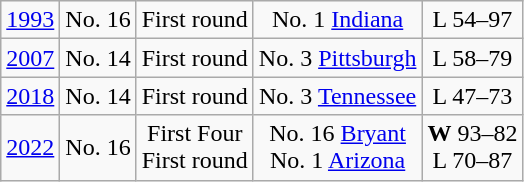<table class="wikitable">
<tr align="center">
<td><a href='#'>1993</a></td>
<td>No. 16</td>
<td>First round</td>
<td>No. 1 <a href='#'>Indiana</a></td>
<td>L 54–97</td>
</tr>
<tr align="center">
<td><a href='#'>2007</a></td>
<td>No. 14</td>
<td>First round</td>
<td>No. 3 <a href='#'>Pittsburgh</a></td>
<td>L 58–79</td>
</tr>
<tr align="center">
<td><a href='#'>2018</a></td>
<td>No. 14</td>
<td>First round</td>
<td>No. 3 <a href='#'>Tennessee</a></td>
<td>L 47–73</td>
</tr>
<tr align="center">
<td><a href='#'>2022</a></td>
<td>No. 16</td>
<td>First Four<br> First round</td>
<td>No. 16 <a href='#'>Bryant</a><br> No. 1 <a href='#'>Arizona</a></td>
<td><strong>W</strong> 93–82<br> L 70–87</td>
</tr>
</table>
